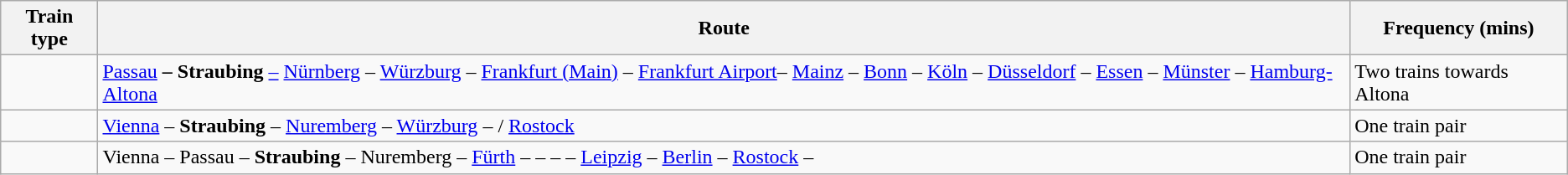<table class="wikitable">
<tr>
<th>Train type</th>
<th>Route</th>
<th>Frequency (mins)</th>
</tr>
<tr>
<td></td>
<td><a href='#'>Passau</a> <strong>–</strong> <strong>Straubing</strong> <a href='#'>–</a> <a href='#'>Nürnberg</a> – <a href='#'>Würzburg</a> – <a href='#'>Frankfurt (Main)</a> – <a href='#'>Frankfurt Airport</a>– <a href='#'>Mainz</a> – <a href='#'>Bonn</a> – <a href='#'>Köln</a> – <a href='#'>Düsseldorf</a> – <a href='#'>Essen</a> – <a href='#'>Münster</a> – <a href='#'>Hamburg-Altona</a></td>
<td>Two trains towards Altona</td>
</tr>
<tr>
<td></td>
<td><a href='#'>Vienna</a> – <strong>Straubing</strong> – <a href='#'>Nuremberg</a> – <a href='#'>Würzburg</a> –  / <a href='#'>Rostock</a></td>
<td>One train pair</td>
</tr>
<tr>
<td></td>
<td>Vienna – Passau – <strong>Straubing</strong> – Nuremberg – <a href='#'>Fürth</a> –  –  –  – <a href='#'>Leipzig</a> – <a href='#'>Berlin</a> – <a href='#'>Rostock</a> – </td>
<td>One train pair</td>
</tr>
</table>
